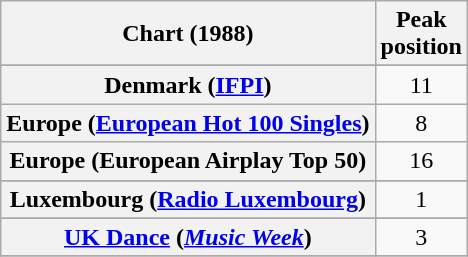<table class="wikitable sortable plainrowheaders">
<tr>
<th>Chart (1988)</th>
<th>Peak<br>position</th>
</tr>
<tr>
</tr>
<tr>
<th scope="row">Denmark (<a href='#'>IFPI</a>)</th>
<td style="text-align:center;">11</td>
</tr>
<tr>
<th scope="row">Europe (<a href='#'>European Hot 100 Singles</a>)</th>
<td style="text-align:center;">8</td>
</tr>
<tr>
<th scope="row">Europe (European Airplay Top 50)</th>
<td style="text-align:center;">16</td>
</tr>
<tr>
</tr>
<tr>
</tr>
<tr>
</tr>
<tr>
<th scope="row">Luxembourg (<a href='#'>Radio Luxembourg</a>)</th>
<td align="center">1</td>
</tr>
<tr>
</tr>
<tr>
</tr>
<tr>
</tr>
<tr>
</tr>
<tr>
</tr>
<tr>
<th scope="row"><a href='#'>UK Dance</a> (<em><a href='#'>Music Week</a></em>)</th>
<td align="center">3</td>
</tr>
<tr>
</tr>
</table>
